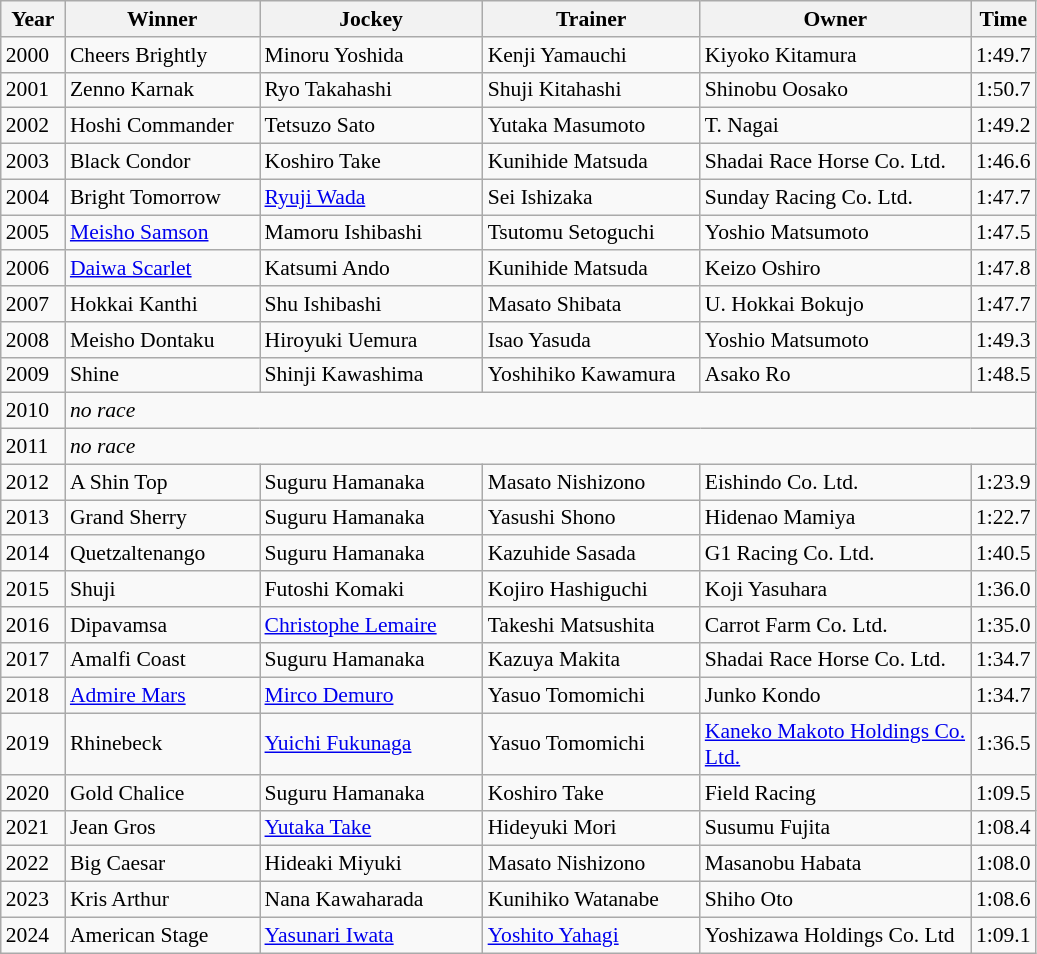<table class="wikitable sortable" style="font-size:90%">
<tr>
<th width="36px">Year<br></th>
<th width="123px">Winner<br></th>
<th width="142px">Jockey<br></th>
<th width="138px">Trainer<br></th>
<th width="174px">Owner<br></th>
<th>Time<br></th>
</tr>
<tr>
<td>2000</td>
<td>Cheers Brightly</td>
<td>Minoru Yoshida</td>
<td>Kenji Yamauchi</td>
<td>Kiyoko Kitamura</td>
<td>1:49.7</td>
</tr>
<tr>
<td>2001</td>
<td>Zenno Karnak</td>
<td>Ryo Takahashi</td>
<td>Shuji Kitahashi</td>
<td>Shinobu Oosako</td>
<td>1:50.7</td>
</tr>
<tr>
<td>2002</td>
<td>Hoshi Commander</td>
<td>Tetsuzo Sato</td>
<td>Yutaka Masumoto</td>
<td>T. Nagai</td>
<td>1:49.2</td>
</tr>
<tr>
<td>2003</td>
<td>Black Condor</td>
<td>Koshiro Take</td>
<td>Kunihide Matsuda</td>
<td>Shadai Race Horse Co. Ltd.</td>
<td>1:46.6</td>
</tr>
<tr>
<td>2004</td>
<td>Bright Tomorrow</td>
<td><a href='#'>Ryuji Wada</a></td>
<td>Sei Ishizaka</td>
<td>Sunday Racing Co. Ltd.</td>
<td>1:47.7</td>
</tr>
<tr>
<td>2005</td>
<td><a href='#'>Meisho Samson</a></td>
<td>Mamoru Ishibashi</td>
<td>Tsutomu Setoguchi</td>
<td>Yoshio Matsumoto</td>
<td>1:47.5</td>
</tr>
<tr>
<td>2006</td>
<td><a href='#'>Daiwa Scarlet</a></td>
<td>Katsumi Ando</td>
<td>Kunihide Matsuda</td>
<td>Keizo Oshiro</td>
<td>1:47.8</td>
</tr>
<tr>
<td>2007</td>
<td>Hokkai Kanthi</td>
<td>Shu Ishibashi</td>
<td>Masato Shibata</td>
<td>U. Hokkai Bokujo</td>
<td>1:47.7</td>
</tr>
<tr>
<td>2008</td>
<td>Meisho Dontaku</td>
<td>Hiroyuki Uemura</td>
<td>Isao Yasuda</td>
<td>Yoshio Matsumoto</td>
<td>1:49.3</td>
</tr>
<tr>
<td>2009</td>
<td>Shine</td>
<td>Shinji Kawashima</td>
<td>Yoshihiko Kawamura</td>
<td>Asako Ro</td>
<td>1:48.5</td>
</tr>
<tr>
<td>2010</td>
<td colspan="5"><em>no race</em></td>
</tr>
<tr>
<td>2011</td>
<td colspan="5"><em>no race</em></td>
</tr>
<tr>
<td>2012</td>
<td>A Shin Top</td>
<td>Suguru Hamanaka</td>
<td>Masato Nishizono</td>
<td>Eishindo Co. Ltd.</td>
<td>1:23.9</td>
</tr>
<tr>
<td>2013</td>
<td>Grand Sherry</td>
<td>Suguru Hamanaka</td>
<td>Yasushi Shono</td>
<td>Hidenao Mamiya</td>
<td>1:22.7</td>
</tr>
<tr>
<td>2014</td>
<td>Quetzaltenango</td>
<td>Suguru Hamanaka</td>
<td>Kazuhide Sasada</td>
<td>G1 Racing Co. Ltd.</td>
<td>1:40.5</td>
</tr>
<tr>
<td>2015</td>
<td>Shuji</td>
<td>Futoshi Komaki</td>
<td>Kojiro Hashiguchi</td>
<td>Koji Yasuhara</td>
<td>1:36.0</td>
</tr>
<tr>
<td>2016</td>
<td>Dipavamsa</td>
<td><a href='#'>Christophe Lemaire</a></td>
<td>Takeshi Matsushita</td>
<td>Carrot Farm Co. Ltd.</td>
<td>1:35.0</td>
</tr>
<tr>
<td>2017</td>
<td>Amalfi Coast</td>
<td>Suguru Hamanaka</td>
<td>Kazuya Makita</td>
<td>Shadai Race Horse Co. Ltd.</td>
<td>1:34.7</td>
</tr>
<tr>
<td>2018</td>
<td><a href='#'>Admire Mars</a></td>
<td><a href='#'>Mirco Demuro</a></td>
<td>Yasuo Tomomichi</td>
<td>Junko Kondo</td>
<td>1:34.7</td>
</tr>
<tr>
<td>2019</td>
<td>Rhinebeck</td>
<td><a href='#'>Yuichi Fukunaga</a></td>
<td>Yasuo Tomomichi</td>
<td><a href='#'>Kaneko Makoto Holdings Co. Ltd.</a></td>
<td>1:36.5</td>
</tr>
<tr>
<td>2020</td>
<td>Gold Chalice</td>
<td>Suguru Hamanaka</td>
<td>Koshiro Take</td>
<td>Field Racing</td>
<td>1:09.5</td>
</tr>
<tr>
<td>2021</td>
<td>Jean Gros</td>
<td><a href='#'>Yutaka Take</a></td>
<td>Hideyuki Mori</td>
<td>Susumu Fujita</td>
<td>1:08.4</td>
</tr>
<tr>
<td>2022</td>
<td>Big Caesar</td>
<td>Hideaki Miyuki</td>
<td>Masato Nishizono</td>
<td>Masanobu Habata</td>
<td>1:08.0</td>
</tr>
<tr>
<td>2023</td>
<td>Kris Arthur</td>
<td>Nana Kawaharada</td>
<td>Kunihiko Watanabe</td>
<td>Shiho Oto</td>
<td>1:08.6</td>
</tr>
<tr>
<td>2024</td>
<td>American Stage</td>
<td><a href='#'>Yasunari Iwata</a></td>
<td><a href='#'>Yoshito Yahagi</a></td>
<td>Yoshizawa Holdings Co. Ltd</td>
<td>1:09.1</td>
</tr>
</table>
